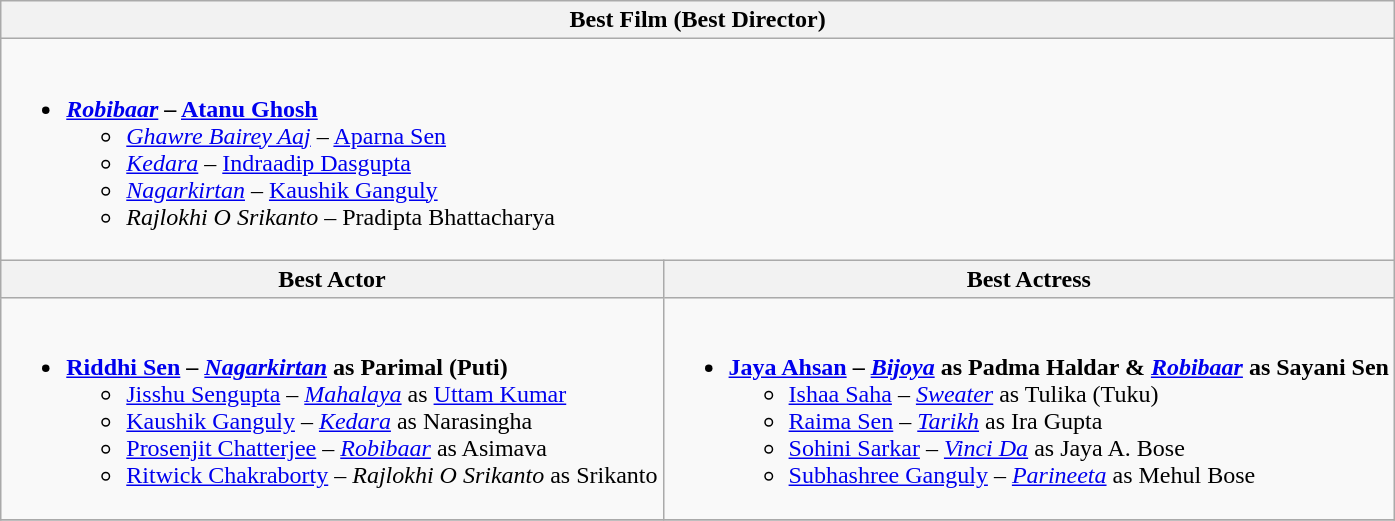<table class="wikitable">
<tr>
<th colspan="4">Best Film (Best Director)</th>
</tr>
<tr>
<td colspan=4><br><ul><li><strong><em><a href='#'>Robibaar</a></em></strong> <strong>– <a href='#'>Atanu Ghosh</a></strong><ul><li><em><a href='#'>Ghawre Bairey Aaj</a></em> – <a href='#'>Aparna Sen</a></li><li><em><a href='#'>Kedara</a></em> – <a href='#'>Indraadip Dasgupta</a></li><li><em><a href='#'>Nagarkirtan</a></em> – <a href='#'>Kaushik Ganguly</a></li><li><em>Rajlokhi O Srikanto</em> – Pradipta Bhattacharya</li></ul></li></ul></td>
</tr>
<tr>
<th colspan="2">Best Actor</th>
<th colspan="2">Best Actress</th>
</tr>
<tr>
<td colspan="2"; valign=top><br><ul><li><strong><a href='#'>Riddhi Sen</a> –</strong> <strong><em><a href='#'>Nagarkirtan</a></em></strong> <strong>as Parimal (Puti)</strong><ul><li><a href='#'>Jisshu Sengupta</a> – <em><a href='#'>Mahalaya</a></em> as <a href='#'>Uttam Kumar</a></li><li><a href='#'>Kaushik Ganguly</a> – <em><a href='#'>Kedara</a></em> as Narasingha</li><li><a href='#'>Prosenjit Chatterjee</a> – <em><a href='#'>Robibaar</a></em> as Asimava</li><li><a href='#'>Ritwick Chakraborty</a> – <em>Rajlokhi O Srikanto</em> as Srikanto</li></ul></li></ul></td>
<td colspan="2"; valign=top><br><ul><li><strong><a href='#'>Jaya Ahsan</a> –</strong> <strong><em><a href='#'>Bijoya</a></em></strong> <strong>as Padma Haldar &</strong> <strong><em><a href='#'>Robibaar</a></em></strong> <strong>as Sayani Sen</strong><ul><li><a href='#'>Ishaa Saha</a> – <em><a href='#'>Sweater</a></em> as Tulika (Tuku)</li><li><a href='#'>Raima Sen</a> – <em><a href='#'>Tarikh</a></em> as Ira Gupta</li><li><a href='#'>Sohini Sarkar</a> – <em><a href='#'>Vinci Da</a></em> as Jaya A. Bose</li><li><a href='#'>Subhashree Ganguly</a> – <em><a href='#'>Parineeta</a></em> as Mehul Bose</li></ul></li></ul></td>
</tr>
<tr>
</tr>
</table>
